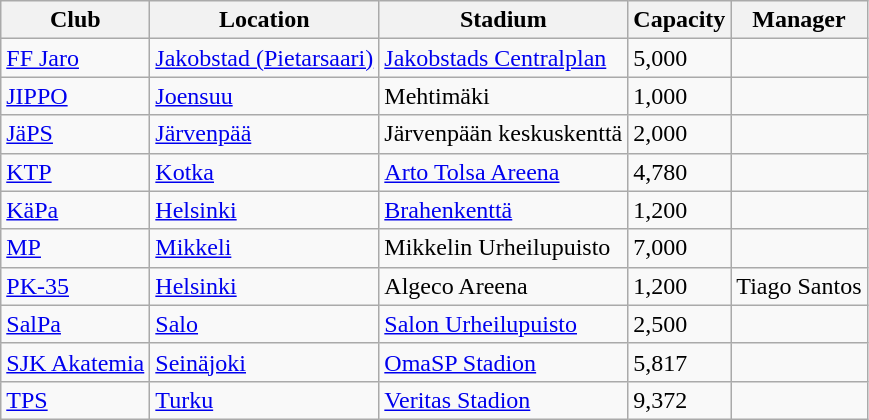<table class="wikitable sortable">
<tr>
<th>Club</th>
<th>Location</th>
<th>Stadium</th>
<th>Capacity</th>
<th>Manager</th>
</tr>
<tr --->
<td><a href='#'>FF Jaro</a></td>
<td><a href='#'>Jakobstad (Pietarsaari)</a></td>
<td><a href='#'>Jakobstads Centralplan</a></td>
<td>5,000</td>
<td> </td>
</tr>
<tr --->
<td><a href='#'>JIPPO</a></td>
<td><a href='#'>Joensuu</a></td>
<td>Mehtimäki</td>
<td>1,000</td>
<td> </td>
</tr>
<tr --->
<td><a href='#'>JäPS</a></td>
<td><a href='#'>Järvenpää</a></td>
<td>Järvenpään keskuskenttä</td>
<td>2,000</td>
<td> </td>
</tr>
<tr --->
<td><a href='#'>KTP</a></td>
<td><a href='#'>Kotka</a></td>
<td><a href='#'>Arto Tolsa Areena</a></td>
<td>4,780</td>
<td> </td>
</tr>
<tr --->
<td><a href='#'>KäPa</a></td>
<td><a href='#'>Helsinki</a></td>
<td><a href='#'>Brahenkenttä</a></td>
<td>1,200</td>
<td> </td>
</tr>
<tr --->
<td><a href='#'>MP</a></td>
<td><a href='#'>Mikkeli</a></td>
<td>Mikkelin Urheilupuisto</td>
<td>7,000</td>
<td> </td>
</tr>
<tr --->
<td><a href='#'>PK-35</a></td>
<td><a href='#'>Helsinki</a></td>
<td>Algeco Areena</td>
<td>1,200</td>
<td> Tiago Santos</td>
</tr>
<tr --->
<td><a href='#'>SalPa</a></td>
<td><a href='#'>Salo</a></td>
<td><a href='#'>Salon Urheilupuisto</a></td>
<td>2,500</td>
<td> </td>
</tr>
<tr --->
<td><a href='#'>SJK Akatemia</a></td>
<td><a href='#'>Seinäjoki</a></td>
<td><a href='#'>OmaSP Stadion</a></td>
<td>5,817</td>
<td> </td>
</tr>
<tr --->
<td><a href='#'>TPS</a></td>
<td><a href='#'>Turku</a></td>
<td><a href='#'>Veritas Stadion</a></td>
<td>9,372</td>
<td> </td>
</tr>
</table>
